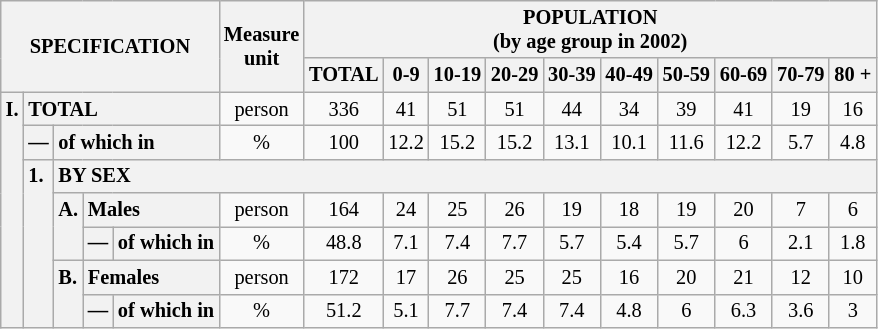<table class="wikitable" style="font-size:85%; text-align:center">
<tr>
<th rowspan="2" colspan="5">SPECIFICATION</th>
<th rowspan="2">Measure<br> unit</th>
<th colspan="10" rowspan="1">POPULATION<br> (by age group in 2002)</th>
</tr>
<tr>
<th>TOTAL</th>
<th>0-9</th>
<th>10-19</th>
<th>20-29</th>
<th>30-39</th>
<th>40-49</th>
<th>50-59</th>
<th>60-69</th>
<th>70-79</th>
<th>80 +</th>
</tr>
<tr>
<th style="text-align:left" valign="top" rowspan="7">I.</th>
<th style="text-align:left" colspan="4">TOTAL</th>
<td>person</td>
<td>336</td>
<td>41</td>
<td>51</td>
<td>51</td>
<td>44</td>
<td>34</td>
<td>39</td>
<td>41</td>
<td>19</td>
<td>16</td>
</tr>
<tr>
<th style="text-align:left" valign="top">—</th>
<th style="text-align:left" colspan="3">of which in</th>
<td>%</td>
<td>100</td>
<td>12.2</td>
<td>15.2</td>
<td>15.2</td>
<td>13.1</td>
<td>10.1</td>
<td>11.6</td>
<td>12.2</td>
<td>5.7</td>
<td>4.8</td>
</tr>
<tr>
<th style="text-align:left" valign="top" rowspan="5">1.</th>
<th style="text-align:left" colspan="14">BY SEX</th>
</tr>
<tr>
<th style="text-align:left" valign="top" rowspan="2">A.</th>
<th style="text-align:left" colspan="2">Males</th>
<td>person</td>
<td>164</td>
<td>24</td>
<td>25</td>
<td>26</td>
<td>19</td>
<td>18</td>
<td>19</td>
<td>20</td>
<td>7</td>
<td>6</td>
</tr>
<tr>
<th style="text-align:left" valign="top">—</th>
<th style="text-align:left" colspan="1">of which in</th>
<td>%</td>
<td>48.8</td>
<td>7.1</td>
<td>7.4</td>
<td>7.7</td>
<td>5.7</td>
<td>5.4</td>
<td>5.7</td>
<td>6</td>
<td>2.1</td>
<td>1.8</td>
</tr>
<tr>
<th style="text-align:left" valign="top" rowspan="2">B.</th>
<th style="text-align:left" colspan="2">Females</th>
<td>person</td>
<td>172</td>
<td>17</td>
<td>26</td>
<td>25</td>
<td>25</td>
<td>16</td>
<td>20</td>
<td>21</td>
<td>12</td>
<td>10</td>
</tr>
<tr>
<th style="text-align:left" valign="top">—</th>
<th style="text-align:left" colspan="1">of which in</th>
<td>%</td>
<td>51.2</td>
<td>5.1</td>
<td>7.7</td>
<td>7.4</td>
<td>7.4</td>
<td>4.8</td>
<td>6</td>
<td>6.3</td>
<td>3.6</td>
<td>3</td>
</tr>
</table>
